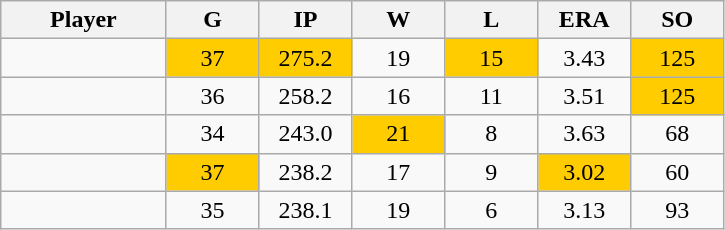<table class="wikitable sortable">
<tr>
<th bgcolor="#DDDDFF" width="16%">Player</th>
<th bgcolor="#DDDDFF" width="9%">G</th>
<th bgcolor="#DDDDFF" width="9%">IP</th>
<th bgcolor="#DDDDFF" width="9%">W</th>
<th bgcolor="#DDDDFF" width="9%">L</th>
<th bgcolor="#DDDDFF" width="9%">ERA</th>
<th bgcolor="#DDDDFF" width="9%">SO</th>
</tr>
<tr align="center">
<td></td>
<td bgcolor=#ffcc00>37</td>
<td bgcolor=#ffcc00>275.2</td>
<td>19</td>
<td bgcolor=#ffcc00>15</td>
<td>3.43</td>
<td bgcolor=#ffcc00>125</td>
</tr>
<tr align="center">
<td></td>
<td>36</td>
<td>258.2</td>
<td>16</td>
<td>11</td>
<td>3.51</td>
<td bgcolor=#ffcc00>125</td>
</tr>
<tr align="center">
<td></td>
<td>34</td>
<td>243.0</td>
<td bgcolor=#ffcc00>21</td>
<td>8</td>
<td>3.63</td>
<td>68</td>
</tr>
<tr align="center">
<td></td>
<td bgcolor=#ffcc00>37</td>
<td>238.2</td>
<td>17</td>
<td>9</td>
<td bgcolor=#ffcc00>3.02</td>
<td>60</td>
</tr>
<tr align="center">
<td></td>
<td>35</td>
<td>238.1</td>
<td>19</td>
<td>6</td>
<td>3.13</td>
<td>93</td>
</tr>
</table>
